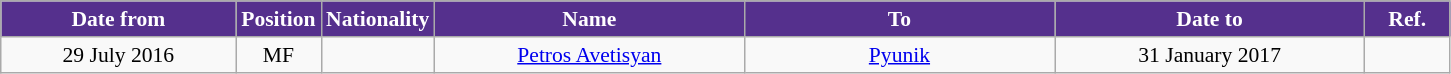<table class="wikitable"  style="text-align:center; font-size:90%; ">
<tr>
<th style="background:#55308D; color:white; width:150px;">Date from</th>
<th style="background:#55308D; color:white; width:50px;">Position</th>
<th style="background:#55308D; color:white; width:50px;">Nationality</th>
<th style="background:#55308D; color:white; width:200px;">Name</th>
<th style="background:#55308D; color:white; width:200px;">To</th>
<th style="background:#55308D; color:white; width:200px;">Date to</th>
<th style="background:#55308D; color:white; width:50px;">Ref.</th>
</tr>
<tr>
<td>29 July 2016</td>
<td>MF</td>
<td></td>
<td><a href='#'>Petros Avetisyan</a></td>
<td><a href='#'>Pyunik</a></td>
<td>31 January 2017</td>
<td></td>
</tr>
</table>
